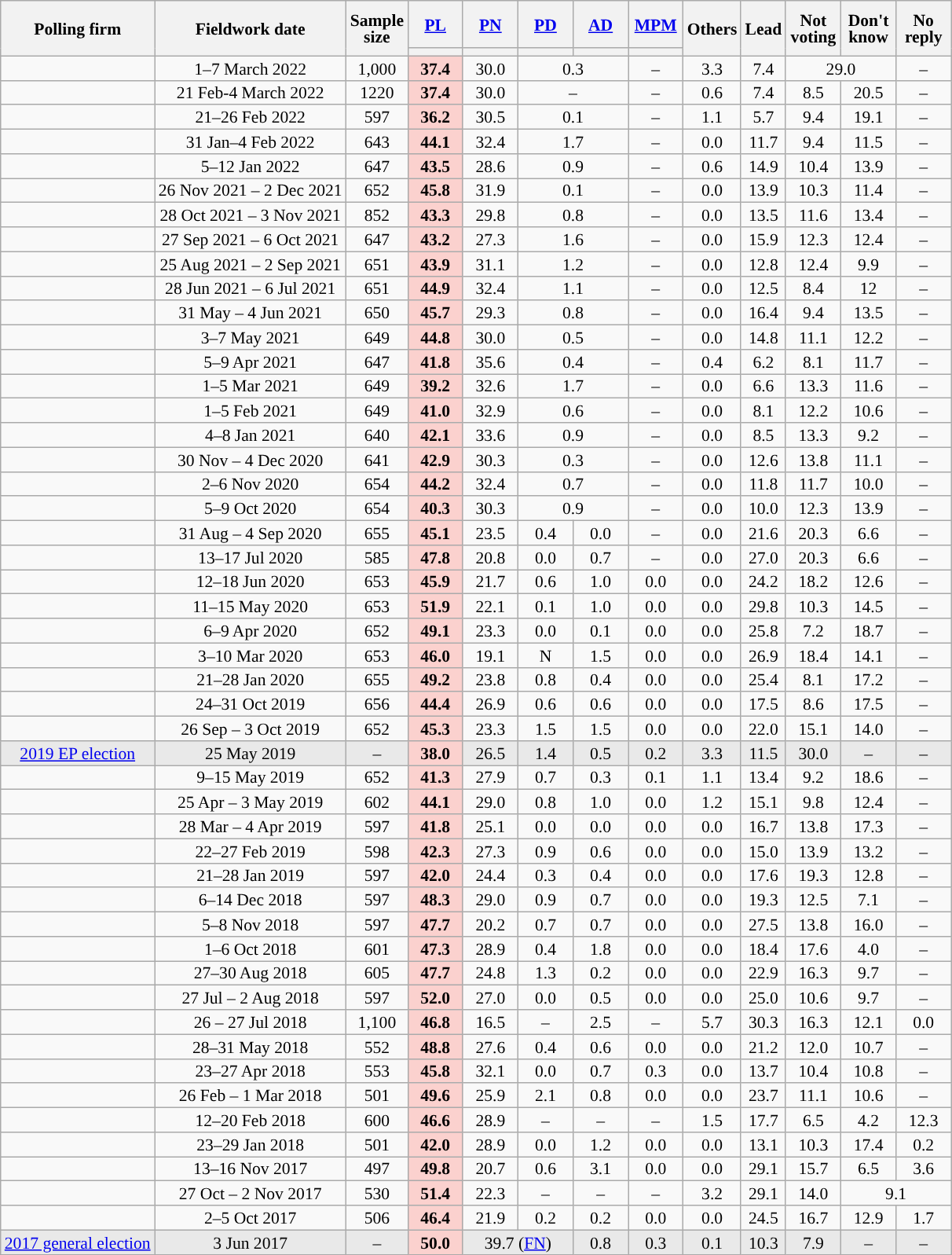<table class="wikitable sortable" style="text-align:center;font-size:90%;line-height:14px;">
<tr style="height:40px;">
<th rowspan="2">Polling firm</th>
<th rowspan="2">Fieldwork date</th>
<th rowspan="2">Sample<br>size</th>
<th class="unsortable" style="width:40px;"><a href='#'>PL</a></th>
<th class="unsortable" style="width:40px;"><a href='#'>PN</a></th>
<th class="unsortable" style="width:40px;"><a href='#'>PD</a></th>
<th class="unsortable" style="width:40px;"><a href='#'>AD</a></th>
<th class="unsortable" style="width:40px;"><a href='#'>MPM</a></th>
<th class="unsortable" style="width:40px;" rowspan="2">Others</th>
<th style="width:30px;" rowspan="2">Lead</th>
<th class="unsortable" style="width:40px;" rowspan="2">Not<br>voting</th>
<th class="unsortable" style="width:40px;" rowspan="2">Don't<br>know</th>
<th class="unsortable" style="width:40px;" rowspan="2">No<br>reply</th>
</tr>
<tr>
<th style="background:"></th>
<th style="background:"></th>
<th style="background:"></th>
<th style="background:"></th>
<th style="background:"></th>
</tr>
<tr>
<td></td>
<td data-sort-value="2022-03-07">1–7 March 2022</td>
<td>1,000</td>
<td style="background:#FBD1CE;"><strong>37.4</strong></td>
<td>30.0</td>
<td colspan="2">0.3</td>
<td>–</td>
<td>3.3</td>
<td style="background:">7.4</td>
<td colspan="2">29.0</td>
<td>–</td>
</tr>
<tr>
<td></td>
<td data-sort-value="2022-03-04">21 Feb-4 March 2022</td>
<td>1220</td>
<td style="background:#FBD1CE;"><strong>37.4</strong></td>
<td>30.0</td>
<td colspan="2">–</td>
<td>–</td>
<td>0.6</td>
<td style="background:">7.4</td>
<td>8.5</td>
<td>20.5</td>
<td>–</td>
</tr>
<tr>
<td></td>
<td data-sort-value="2022-02-27">21–26 Feb 2022</td>
<td>597</td>
<td style="background:#FBD1CE;"><strong>36.2</strong></td>
<td>30.5</td>
<td colspan="2">0.1</td>
<td>–</td>
<td>1.1</td>
<td style="background:">5.7</td>
<td>9.4</td>
<td>19.1</td>
<td>–</td>
</tr>
<tr>
<td></td>
<td data-sort-value="2022-01-0">31 Jan–4 Feb 2022</td>
<td>643</td>
<td style="background:#FBD1CE;"><strong>44.1</strong></td>
<td>32.4</td>
<td colspan="2">1.7</td>
<td>–</td>
<td>0.0</td>
<td style="background:">11.7</td>
<td>9.4</td>
<td>11.5</td>
<td>–</td>
</tr>
<tr>
<td></td>
<td data-sort-value="2022-01-0">5–12 Jan 2022</td>
<td>647</td>
<td style="background:#FBD1CE;"><strong>43.5</strong></td>
<td>28.6</td>
<td colspan="2">0.9</td>
<td>–</td>
<td>0.6</td>
<td style="background:">14.9</td>
<td>10.4</td>
<td>13.9</td>
<td>–</td>
</tr>
<tr>
<td></td>
<td data-sort-value="2021-12-02">26 Nov 2021 – 2 Dec 2021</td>
<td>652</td>
<td style="background:#FBD1CE;"><strong>45.8</strong></td>
<td>31.9</td>
<td colspan="2">0.1</td>
<td>–</td>
<td>0.0</td>
<td style="background:">13.9</td>
<td>10.3</td>
<td>11.4</td>
<td>–</td>
</tr>
<tr>
<td></td>
<td data-sort-value="2021-11-07">28 Oct 2021 – 3 Nov 2021</td>
<td>852</td>
<td style="background:#FBD1CE;"><strong>43.3</strong></td>
<td>29.8</td>
<td colspan="2">0.8</td>
<td>–</td>
<td>0.0</td>
<td style="background:">13.5</td>
<td>11.6</td>
<td>13.4</td>
<td>–</td>
</tr>
<tr>
<td></td>
<td data-sort-value="2021-10-10">27 Sep 2021 – 6 Oct 2021</td>
<td>647</td>
<td style="background:#FBD1CE;"><strong>43.2</strong></td>
<td>27.3</td>
<td colspan="2">1.6</td>
<td>–</td>
<td>0.0</td>
<td style="background:">15.9</td>
<td>12.3</td>
<td>12.4</td>
<td>–</td>
</tr>
<tr>
<td></td>
<td data-sort-value="2021-09-02">25 Aug 2021 – 2 Sep 2021</td>
<td>651</td>
<td style="background:#FBD1CE;"><strong>43.9</strong></td>
<td>31.1</td>
<td colspan="2">1.2</td>
<td>–</td>
<td>0.0</td>
<td style="background:">12.8</td>
<td>12.4</td>
<td>9.9</td>
<td>–</td>
</tr>
<tr>
<td></td>
<td data-sort-value="2021-07-11">28 Jun 2021 – 6 Jul 2021</td>
<td>651</td>
<td style="background:#FBD1CE;"><strong>44.9</strong></td>
<td>32.4</td>
<td colspan="2">1.1</td>
<td>–</td>
<td>0.0</td>
<td style="background:">12.5</td>
<td>8.4</td>
<td>12</td>
<td>–</td>
</tr>
<tr>
<td></td>
<td data-sort-value="2021-06-07">31 May – 4 Jun 2021</td>
<td>650</td>
<td style="background:#FBD1CE;"><strong>45.7</strong></td>
<td>29.3</td>
<td colspan="2">0.8</td>
<td>–</td>
<td>0.0</td>
<td style="background:">16.4</td>
<td>9.4</td>
<td>13.5</td>
<td>–</td>
</tr>
<tr>
<td></td>
<td data-sort-value="2021-04-09">3–7 May 2021</td>
<td>649</td>
<td style="background:#FBD1CE;"><strong>44.8</strong></td>
<td>30.0</td>
<td colspan="2">0.5</td>
<td>–</td>
<td>0.0</td>
<td style="background:">14.8</td>
<td>11.1</td>
<td>12.2</td>
<td>–</td>
</tr>
<tr>
<td></td>
<td data-sort-value="2021-04-09">5–9 Apr 2021</td>
<td>647</td>
<td style="background:#FBD1CE;"><strong>41.8</strong></td>
<td>35.6</td>
<td colspan="2">0.4</td>
<td>–</td>
<td>0.4</td>
<td style="background:">6.2</td>
<td>8.1</td>
<td>11.7</td>
<td>–</td>
</tr>
<tr>
<td></td>
<td data-sort-value="2021-03-05">1–5 Mar 2021</td>
<td>649</td>
<td style="background:#FBD1CE;"><strong>39.2</strong></td>
<td>32.6</td>
<td colspan="2">1.7</td>
<td>–</td>
<td>0.0</td>
<td style="background:">6.6</td>
<td>13.3</td>
<td>11.6</td>
<td>–</td>
</tr>
<tr>
<td></td>
<td data-sort-value="2021-02-05">1–5 Feb 2021</td>
<td>649</td>
<td style="background:#FBD1CE;"><strong>41.0</strong></td>
<td>32.9</td>
<td colspan="2">0.6</td>
<td>–</td>
<td>0.0</td>
<td style="background:">8.1</td>
<td>12.2</td>
<td>10.6</td>
<td>–</td>
</tr>
<tr>
<td></td>
<td data-sort-value="2021-01-08">4–8 Jan 2021</td>
<td>640</td>
<td style="background:#FBD1CE;"><strong>42.1</strong></td>
<td>33.6</td>
<td colspan="2">0.9</td>
<td>–</td>
<td>0.0</td>
<td style="background:">8.5</td>
<td>13.3</td>
<td>9.2</td>
<td>–</td>
</tr>
<tr>
<td></td>
<td data-sort-value="2020-12-04">30 Nov – 4 Dec 2020</td>
<td>641</td>
<td style="background:#FBD1CE;"><strong>42.9</strong></td>
<td>30.3</td>
<td colspan="2">0.3</td>
<td>–</td>
<td>0.0</td>
<td style="background:">12.6</td>
<td>13.8</td>
<td>11.1</td>
<td>–</td>
</tr>
<tr>
<td></td>
<td data-sort-value="2020-11-06">2–6 Nov 2020</td>
<td>654</td>
<td style="background:#FBD1CE;"><strong>44.2</strong></td>
<td>32.4</td>
<td colspan="2">0.7</td>
<td>–</td>
<td>0.0</td>
<td style="background:">11.8</td>
<td>11.7</td>
<td>10.0</td>
<td>–</td>
</tr>
<tr>
<td></td>
<td data-sort-value="2020-10-09">5–9 Oct 2020</td>
<td>654</td>
<td style="background:#FBD1CE;"><strong>40.3</strong></td>
<td>30.3</td>
<td colspan="2">0.9</td>
<td>–</td>
<td>0.0</td>
<td style="background:">10.0</td>
<td>12.3</td>
<td>13.9</td>
<td>–</td>
</tr>
<tr>
<td></td>
<td data-sort-value="2020-09-04">31 Aug – 4 Sep 2020</td>
<td>655</td>
<td style="background:#FBD1CE;"><strong>45.1</strong></td>
<td>23.5</td>
<td>0.4</td>
<td>0.0</td>
<td>–</td>
<td>0.0</td>
<td style="background:">21.6</td>
<td>20.3</td>
<td>6.6</td>
<td>–</td>
</tr>
<tr>
<td></td>
<td data-sort-value="2020-07-17">13–17 Jul 2020</td>
<td>585</td>
<td style="background:#FBD1CE;"><strong>47.8</strong></td>
<td>20.8</td>
<td>0.0</td>
<td>0.7</td>
<td>–</td>
<td>0.0</td>
<td style="background:">27.0</td>
<td>20.3</td>
<td>6.6</td>
<td>–</td>
</tr>
<tr>
<td></td>
<td data-sort-value="2020-06-18">12–18 Jun 2020</td>
<td>653</td>
<td style="background:#FBD1CE;"><strong>45.9</strong></td>
<td>21.7</td>
<td>0.6</td>
<td>1.0</td>
<td>0.0</td>
<td>0.0</td>
<td style="background:">24.2</td>
<td>18.2</td>
<td>12.6</td>
<td>–</td>
</tr>
<tr>
<td></td>
<td data-sort-value="2020-05-15">11–15 May 2020</td>
<td>653</td>
<td style="background:#FBD1CE;"><strong>51.9</strong></td>
<td>22.1</td>
<td>0.1</td>
<td>1.0</td>
<td>0.0</td>
<td>0.0</td>
<td style="background:">29.8</td>
<td>10.3</td>
<td>14.5</td>
<td>–</td>
</tr>
<tr>
<td></td>
<td data-sort-value="2020-04-09">6–9 Apr 2020</td>
<td>652</td>
<td style="background:#FBD1CE;"><strong>49.1</strong></td>
<td>23.3</td>
<td>0.0</td>
<td>0.1</td>
<td>0.0</td>
<td>0.0</td>
<td style="background:">25.8</td>
<td>7.2</td>
<td>18.7</td>
<td>–</td>
</tr>
<tr>
<td></td>
<td data-sort-value="2020-03-10">3–10 Mar 2020</td>
<td>653</td>
<td style="background:#FBD1CE;"><strong>46.0</strong></td>
<td>19.1</td>
<td>N</td>
<td>1.5</td>
<td>0.0</td>
<td>0.0</td>
<td style="background:">26.9</td>
<td>18.4</td>
<td>14.1</td>
<td>–</td>
</tr>
<tr>
<td></td>
<td data-sort-value="2020-01-28">21–28 Jan 2020</td>
<td>655</td>
<td style="background:#FBD1CE;"><strong>49.2</strong></td>
<td>23.8</td>
<td>0.8</td>
<td>0.4</td>
<td>0.0</td>
<td>0.0</td>
<td style="background:">25.4</td>
<td>8.1</td>
<td>17.2</td>
<td>–</td>
</tr>
<tr>
<td></td>
<td data-sort-value="2019-10-31">24–31 Oct 2019</td>
<td>656</td>
<td style="background:#FBD1CE;"><strong>44.4</strong></td>
<td>26.9</td>
<td>0.6</td>
<td>0.6</td>
<td>0.0</td>
<td>0.0</td>
<td style="background:">17.5</td>
<td>8.6</td>
<td>17.5</td>
<td>–</td>
</tr>
<tr>
<td></td>
<td data-sort-value="2019-10-03">26 Sep – 3 Oct 2019</td>
<td>652</td>
<td style="background:#FBD1CE;"><strong>45.3</strong></td>
<td>23.3</td>
<td>1.5</td>
<td>1.5</td>
<td>0.0</td>
<td>0.0</td>
<td style="background:">22.0</td>
<td>15.1</td>
<td>14.0</td>
<td>–</td>
</tr>
<tr style="background:#E9E9E9;">
<td><a href='#'>2019 EP election</a></td>
<td data-sort-value="2019-05-25">25 May 2019</td>
<td>–</td>
<td style="background:#FBD1CE;"><strong>38.0</strong></td>
<td>26.5</td>
<td>1.4</td>
<td>0.5</td>
<td>0.2</td>
<td>3.3</td>
<td style="background:">11.5</td>
<td>30.0</td>
<td>–</td>
<td>–</td>
</tr>
<tr>
<td></td>
<td data-sort-value="2019-10-03">9–15 May 2019</td>
<td>652</td>
<td style="background:#FBD1CE;"><strong>41.3</strong></td>
<td>27.9</td>
<td>0.7</td>
<td>0.3</td>
<td>0.1</td>
<td>1.1</td>
<td style="background:">13.4</td>
<td>9.2</td>
<td>18.6</td>
<td>–</td>
</tr>
<tr>
<td></td>
<td data-sort-value="2019-05-03">25 Apr – 3 May 2019</td>
<td>602</td>
<td style="background:#FBD1CE;"><strong>44.1</strong></td>
<td>29.0</td>
<td>0.8</td>
<td>1.0</td>
<td>0.0</td>
<td>1.2</td>
<td style="background:">15.1</td>
<td>9.8</td>
<td>12.4</td>
<td>–</td>
</tr>
<tr>
<td></td>
<td data-sort-value="2019-04-04">28 Mar – 4 Apr 2019</td>
<td>597</td>
<td style="background:#FBD1CE;"><strong>41.8</strong></td>
<td>25.1</td>
<td>0.0</td>
<td>0.0</td>
<td>0.0</td>
<td>0.0</td>
<td style="background:">16.7</td>
<td>13.8</td>
<td>17.3</td>
<td>–</td>
</tr>
<tr>
<td></td>
<td data-sort-value="2019-02-27">22–27 Feb 2019</td>
<td>598</td>
<td style="background:#FBD1CE;"><strong>42.3</strong></td>
<td>27.3</td>
<td>0.9</td>
<td>0.6</td>
<td>0.0</td>
<td>0.0</td>
<td style="background:">15.0</td>
<td>13.9</td>
<td>13.2</td>
<td>–</td>
</tr>
<tr>
<td></td>
<td data-sort-value="2019-01-28">21–28 Jan 2019</td>
<td>597</td>
<td style="background:#FBD1CE;"><strong>42.0</strong></td>
<td>24.4</td>
<td>0.3</td>
<td>0.4</td>
<td>0.0</td>
<td>0.0</td>
<td style="background:">17.6</td>
<td>19.3</td>
<td>12.8</td>
<td>–</td>
</tr>
<tr>
<td></td>
<td data-sort-value="2018-12-14">6–14 Dec 2018</td>
<td>597</td>
<td style="background:#FBD1CE;"><strong>48.3</strong></td>
<td>29.0</td>
<td>0.9</td>
<td>0.7</td>
<td>0.0</td>
<td>0.0</td>
<td style="background:">19.3</td>
<td>12.5</td>
<td>7.1</td>
<td>–</td>
</tr>
<tr>
<td></td>
<td data-sort-value="2018-11-08">5–8 Nov 2018</td>
<td>597</td>
<td style="background:#FBD1CE;"><strong>47.7</strong></td>
<td>20.2</td>
<td>0.7</td>
<td>0.7</td>
<td>0.0</td>
<td>0.0</td>
<td style="background:">27.5</td>
<td>13.8</td>
<td>16.0</td>
<td>–</td>
</tr>
<tr>
<td></td>
<td data-sort-value="2018-10-06">1–6 Oct 2018</td>
<td>601</td>
<td style="background:#FBD1CE;"><strong>47.3</strong></td>
<td>28.9</td>
<td>0.4</td>
<td>1.8</td>
<td>0.0</td>
<td>0.0</td>
<td style="background:">18.4</td>
<td>17.6</td>
<td>4.0</td>
<td>–</td>
</tr>
<tr>
<td></td>
<td data-sort-value="2018-08-30">27–30 Aug 2018</td>
<td>605</td>
<td style="background:#FBD1CE;"><strong>47.7</strong></td>
<td>24.8</td>
<td>1.3</td>
<td>0.2</td>
<td>0.0</td>
<td>0.0</td>
<td style="background:">22.9</td>
<td>16.3</td>
<td>9.7</td>
<td>–</td>
</tr>
<tr>
<td></td>
<td data-sort-value="2018-08-02">27 Jul – 2 Aug 2018</td>
<td>597</td>
<td style="background:#FBD1CE;"><strong>52.0</strong></td>
<td>27.0</td>
<td>0.0</td>
<td>0.5</td>
<td>0.0</td>
<td>0.0</td>
<td style="background:">25.0</td>
<td>10.6</td>
<td>9.7</td>
<td>–</td>
</tr>
<tr>
<td></td>
<td data-sort-value="2018-07-27">26 – 27 Jul 2018</td>
<td>1,100</td>
<td style="background:#FBD1CE;"><strong>46.8</strong></td>
<td>16.5</td>
<td>–</td>
<td>2.5</td>
<td>–</td>
<td>5.7</td>
<td style="background:">30.3</td>
<td>16.3</td>
<td>12.1</td>
<td>0.0</td>
</tr>
<tr>
<td></td>
<td data-sort-value="2018-05-31">28–31 May 2018</td>
<td>552</td>
<td style="background:#FBD1CE;"><strong>48.8</strong></td>
<td>27.6</td>
<td>0.4</td>
<td>0.6</td>
<td>0.0</td>
<td>0.0</td>
<td style="background:">21.2</td>
<td>12.0</td>
<td>10.7</td>
<td>–</td>
</tr>
<tr>
<td></td>
<td data-sort-value="2018-04-28">23–27 Apr 2018</td>
<td>553</td>
<td style="background:#FBD1CE;"><strong>45.8</strong></td>
<td>32.1</td>
<td>0.0</td>
<td>0.7</td>
<td>0.3</td>
<td>0.0</td>
<td style="background:">13.7</td>
<td>10.4</td>
<td>10.8</td>
<td>–</td>
</tr>
<tr>
<td></td>
<td data-sort-value="2018-03-01">26 Feb – 1 Mar 2018</td>
<td>501</td>
<td style="background:#FBD1CE;"><strong>49.6</strong></td>
<td>25.9</td>
<td>2.1</td>
<td>0.8</td>
<td>0.0</td>
<td>0.0</td>
<td style="background:">23.7</td>
<td>11.1</td>
<td>10.6</td>
<td>–</td>
</tr>
<tr>
<td></td>
<td data-sort-value="2018-02-20">12–20 Feb 2018</td>
<td>600</td>
<td style="background:#FBD1CE;"><strong>46.6</strong></td>
<td>28.9</td>
<td>–</td>
<td>–</td>
<td>–</td>
<td>1.5</td>
<td style="background:">17.7</td>
<td>6.5</td>
<td>4.2</td>
<td>12.3</td>
</tr>
<tr>
<td></td>
<td data-sort-value="2018-01-29">23–29 Jan 2018</td>
<td>501</td>
<td style="background:#FBD1CE;"><strong>42.0</strong></td>
<td>28.9</td>
<td>0.0</td>
<td>1.2</td>
<td>0.0</td>
<td>0.0</td>
<td style="background:">13.1</td>
<td>10.3</td>
<td>17.4</td>
<td>0.2</td>
</tr>
<tr>
<td></td>
<td data-sort-value="2017-11-16">13–16 Nov 2017</td>
<td>497</td>
<td style="background:#FBD1CE;"><strong>49.8</strong></td>
<td>20.7</td>
<td>0.6</td>
<td>3.1</td>
<td>0.0</td>
<td>0.0</td>
<td style="background:">29.1</td>
<td>15.7</td>
<td>6.5</td>
<td>3.6</td>
</tr>
<tr>
<td></td>
<td data-sort-value="2017-11-02">27 Oct – 2 Nov 2017</td>
<td>530</td>
<td style="background:#FBD1CE;"><strong>51.4</strong></td>
<td>22.3</td>
<td>–</td>
<td>–</td>
<td>–</td>
<td>3.2</td>
<td style="background:">29.1</td>
<td>14.0</td>
<td colspan="2">9.1</td>
</tr>
<tr>
<td></td>
<td data-sort-value="2017-10-05">2–5 Oct 2017</td>
<td>506</td>
<td style="background:#FBD1CE;"><strong>46.4</strong></td>
<td>21.9</td>
<td>0.2</td>
<td>0.2</td>
<td>0.0</td>
<td>0.0</td>
<td style="background:">24.5</td>
<td>16.7</td>
<td>12.9</td>
<td>1.7</td>
</tr>
<tr style="background:#E9E9E9;">
<td><a href='#'>2017 general election</a></td>
<td data-sort-value="2017-06-03">3 Jun 2017</td>
<td>–</td>
<td style="background:#FBD1CE;"><strong>50.0</strong></td>
<td colspan="2">39.7 (<a href='#'>FN</a>)</td>
<td>0.8</td>
<td>0.3</td>
<td>0.1</td>
<td style="background:">10.3</td>
<td>7.9</td>
<td>–</td>
<td>–</td>
</tr>
</table>
